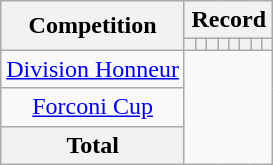<table class="wikitable" style="text-align: center">
<tr>
<th rowspan=2>Competition</th>
<th colspan=8>Record</th>
</tr>
<tr>
<th></th>
<th></th>
<th></th>
<th></th>
<th></th>
<th></th>
<th></th>
<th></th>
</tr>
<tr>
<td><a href='#'>Division Honneur</a><br></td>
</tr>
<tr>
<td><a href='#'>Forconi Cup</a><br></td>
</tr>
<tr>
<th>Total<br></th>
</tr>
</table>
